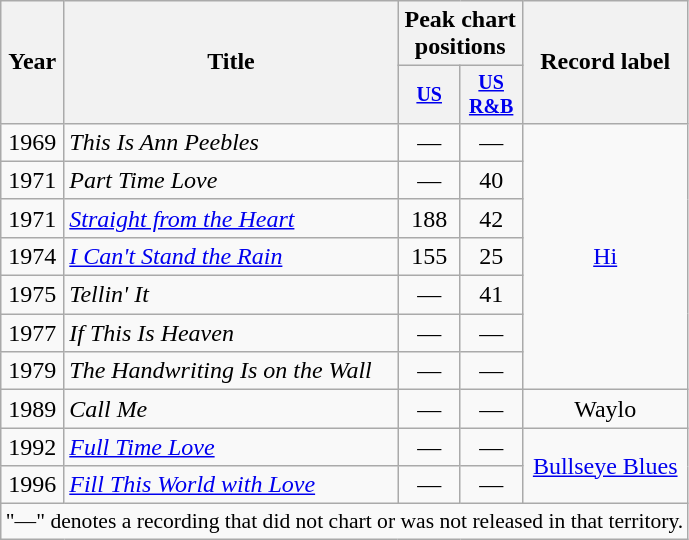<table class="wikitable" style="text-align:center;">
<tr>
<th rowspan="2">Year</th>
<th rowspan="2">Title</th>
<th colspan="2">Peak chart positions</th>
<th rowspan="2">Record label</th>
</tr>
<tr style="font-size:smaller;">
<th width="35"><a href='#'>US</a><br></th>
<th width="35"><a href='#'>US<br>R&B</a><br></th>
</tr>
<tr>
<td rowspan="1">1969</td>
<td align="left"><em>This Is Ann Peebles</em></td>
<td>—</td>
<td>—</td>
<td rowspan="7"><a href='#'>Hi</a></td>
</tr>
<tr>
<td rowspan="1">1971</td>
<td align="left"><em>Part Time Love</em></td>
<td>—</td>
<td>40</td>
</tr>
<tr>
<td rowspan="1">1971</td>
<td align="left"><em><a href='#'>Straight from the Heart</a></em></td>
<td>188</td>
<td>42</td>
</tr>
<tr>
<td rowspan="1">1974</td>
<td align="left"><em><a href='#'>I Can't Stand the Rain</a></em></td>
<td>155</td>
<td>25</td>
</tr>
<tr>
<td rowspan="1">1975</td>
<td align="left"><em>Tellin' It</em></td>
<td>—</td>
<td>41</td>
</tr>
<tr>
<td rowspan="1">1977</td>
<td align="left"><em>If This Is Heaven</em></td>
<td>—</td>
<td>—</td>
</tr>
<tr>
<td rowspan="1">1979</td>
<td align="left"><em>The Handwriting Is on the Wall</em></td>
<td>—</td>
<td>—</td>
</tr>
<tr>
<td rowspan="1">1989</td>
<td align="left"><em>Call Me</em></td>
<td>—</td>
<td>—</td>
<td rowspan="1">Waylo</td>
</tr>
<tr>
<td rowspan="1">1992</td>
<td align="left"><em><a href='#'>Full Time Love</a></em></td>
<td>—</td>
<td>—</td>
<td rowspan="2"><a href='#'>Bullseye Blues</a></td>
</tr>
<tr>
<td rowspan="1">1996</td>
<td align="left"><em><a href='#'>Fill This World with Love</a></em></td>
<td>—</td>
<td>—</td>
</tr>
<tr>
<td colspan="15" style="font-size:90%">"—" denotes a recording that did not chart or was not released in that territory.</td>
</tr>
</table>
